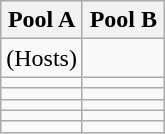<table class="wikitable">
<tr>
<th width=50%>Pool A</th>
<th width=50%>Pool B</th>
</tr>
<tr>
<td> (Hosts)</td>
<td></td>
</tr>
<tr>
<td></td>
<td></td>
</tr>
<tr>
<td></td>
<td></td>
</tr>
<tr>
<td></td>
<td></td>
</tr>
<tr>
<td></td>
<td></td>
</tr>
<tr>
<td></td>
<td></td>
</tr>
</table>
